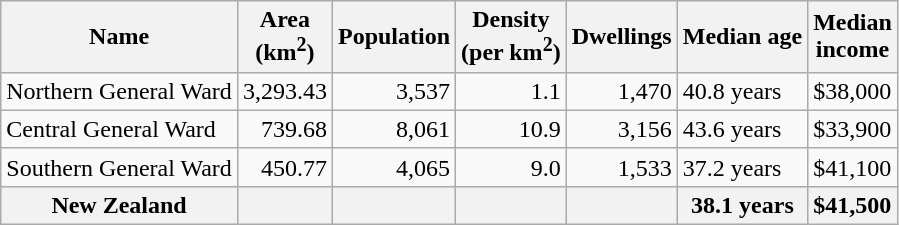<table class="wikitable">
<tr>
<th>Name</th>
<th>Area<br>(km<sup>2</sup>)</th>
<th>Population</th>
<th>Density<br>(per km<sup>2</sup>)</th>
<th>Dwellings</th>
<th>Median age</th>
<th>Median<br>income</th>
</tr>
<tr>
<td>Northern General Ward</td>
<td style="text-align:right;">3,293.43</td>
<td style="text-align:right;">3,537</td>
<td style="text-align:right;">1.1</td>
<td style="text-align:right;">1,470</td>
<td>40.8 years</td>
<td>$38,000</td>
</tr>
<tr>
<td>Central General Ward</td>
<td style="text-align:right;">739.68</td>
<td style="text-align:right;">8,061</td>
<td style="text-align:right;">10.9</td>
<td style="text-align:right;">3,156</td>
<td>43.6 years</td>
<td>$33,900</td>
</tr>
<tr>
<td>Southern General Ward</td>
<td style="text-align:right;">450.77</td>
<td style="text-align:right;">4,065</td>
<td style="text-align:right;">9.0</td>
<td style="text-align:right;">1,533</td>
<td>37.2 years</td>
<td>$41,100</td>
</tr>
<tr>
<th>New Zealand</th>
<th></th>
<th></th>
<th></th>
<th></th>
<th>38.1 years</th>
<th style="text-align:left;">$41,500</th>
</tr>
</table>
